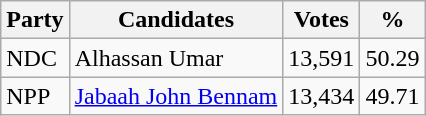<table class="wikitable">
<tr>
<th>Party</th>
<th>Candidates</th>
<th>Votes</th>
<th>%</th>
</tr>
<tr>
<td>NDC</td>
<td>Alhassan Umar</td>
<td>13,591</td>
<td>50.29</td>
</tr>
<tr>
<td>NPP</td>
<td><a href='#'>Jabaah John Bennam</a></td>
<td>13,434</td>
<td>49.71</td>
</tr>
</table>
